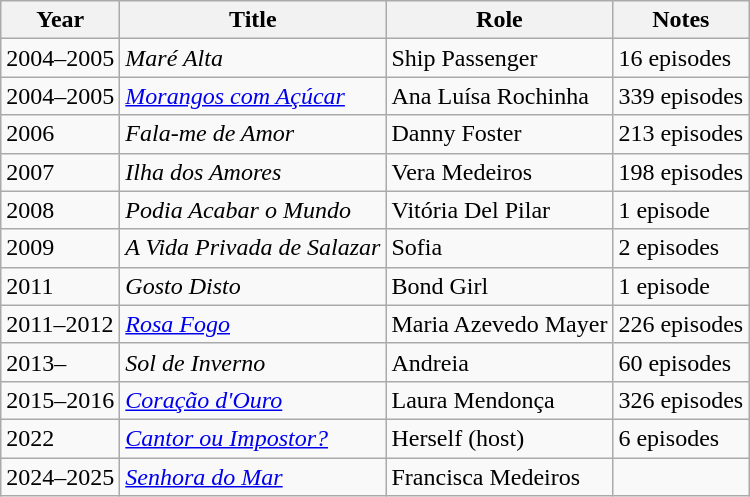<table class="wikitable sortable">
<tr>
<th>Year</th>
<th>Title</th>
<th>Role</th>
<th>Notes</th>
</tr>
<tr>
<td>2004–2005</td>
<td><em>Maré Alta</em></td>
<td>Ship Passenger</td>
<td>16 episodes</td>
</tr>
<tr>
<td>2004–2005</td>
<td><em><a href='#'>Morangos com Açúcar</a></em></td>
<td>Ana Luísa Rochinha</td>
<td>339 episodes</td>
</tr>
<tr>
<td>2006</td>
<td><em>Fala-me de Amor</em></td>
<td>Danny Foster</td>
<td>213 episodes</td>
</tr>
<tr>
<td>2007</td>
<td><em>Ilha dos Amores</em></td>
<td>Vera Medeiros</td>
<td>198 episodes</td>
</tr>
<tr>
<td>2008</td>
<td><em>Podia Acabar o Mundo</em></td>
<td>Vitória Del Pilar</td>
<td>1 episode</td>
</tr>
<tr>
<td>2009</td>
<td><em>A Vida Privada de Salazar</em></td>
<td>Sofia</td>
<td>2 episodes</td>
</tr>
<tr>
<td>2011</td>
<td><em>Gosto Disto</em></td>
<td>Bond Girl</td>
<td>1 episode</td>
</tr>
<tr>
<td>2011–2012</td>
<td><em><a href='#'>Rosa Fogo</a></em></td>
<td>Maria Azevedo Mayer</td>
<td>226 episodes</td>
</tr>
<tr>
<td>2013–</td>
<td><em>Sol de Inverno</em></td>
<td>Andreia</td>
<td>60 episodes</td>
</tr>
<tr>
<td>2015–2016</td>
<td><em><a href='#'>Coração d'Ouro</a></em></td>
<td>Laura Mendonça</td>
<td>326 episodes</td>
</tr>
<tr>
<td>2022</td>
<td><em><a href='#'>Cantor ou Impostor?</a></em></td>
<td>Herself (host)</td>
<td>6 episodes</td>
</tr>
<tr>
<td>2024–2025</td>
<td><em><a href='#'>Senhora do Mar</a></em></td>
<td>Francisca Medeiros</td>
<td></td>
</tr>
</table>
